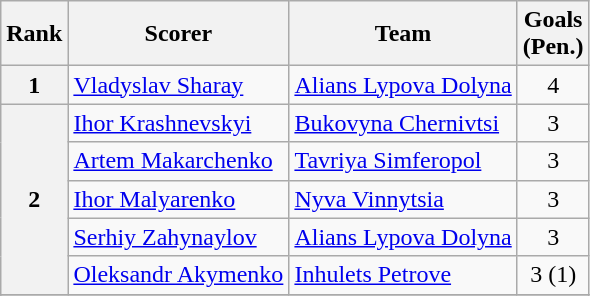<table class="wikitable">
<tr>
<th>Rank</th>
<th>Scorer</th>
<th>Team</th>
<th>Goals<br>(Pen.)</th>
</tr>
<tr>
<th align=center rowspan=1>1</th>
<td> <a href='#'>Vladyslav Sharay</a></td>
<td><a href='#'>Alians Lypova Dolyna</a></td>
<td align=center>4</td>
</tr>
<tr>
<th align=center rowspan=5>2</th>
<td> <a href='#'>Ihor Krashnevskyi</a></td>
<td><a href='#'>Bukovyna Chernivtsi</a></td>
<td align=center>3</td>
</tr>
<tr>
<td> <a href='#'>Artem Makarchenko</a></td>
<td><a href='#'>Tavriya Simferopol</a></td>
<td align=center>3</td>
</tr>
<tr>
<td> <a href='#'>Ihor Malyarenko</a></td>
<td><a href='#'>Nyva Vinnytsia</a></td>
<td align=center>3</td>
</tr>
<tr>
<td> <a href='#'>Serhiy Zahynaylov</a></td>
<td><a href='#'>Alians Lypova Dolyna</a></td>
<td align=center>3</td>
</tr>
<tr>
<td> <a href='#'>Oleksandr Akymenko</a></td>
<td><a href='#'>Inhulets Petrove</a></td>
<td align=center>3 (1)</td>
</tr>
<tr>
</tr>
<tr>
</tr>
</table>
